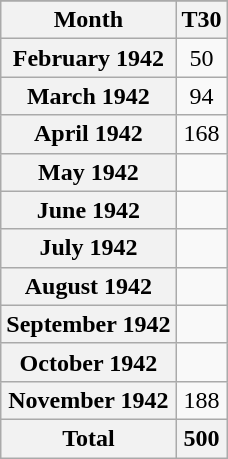<table class="wikitable">
<tr style="vertical-align:top; text-align:center; ">
</tr>
<tr style="vertical-align:top; text-align:center;">
<th>Month</th>
<th>T30</th>
</tr>
<tr style="vertical-align:top; text-align:center;">
<th>February 1942</th>
<td>50</td>
</tr>
<tr style="vertical-align:top; text-align:center;">
<th>March 1942</th>
<td>94</td>
</tr>
<tr style="vertical-align:top; text-align:center;">
<th>April 1942</th>
<td>168</td>
</tr>
<tr style="vertical-align:top; text-align:center;">
<th>May 1942</th>
<td></td>
</tr>
<tr style="vertical-align:top; text-align:center;">
<th>June 1942</th>
<td></td>
</tr>
<tr style="vertical-align:top; text-align:center;">
<th>July 1942</th>
<td></td>
</tr>
<tr style="vertical-align:top; text-align:center;">
<th>August 1942</th>
<td></td>
</tr>
<tr style="vertical-align:top; text-align:center;">
<th>September 1942</th>
<td></td>
</tr>
<tr style="vertical-align:top; text-align:center;">
<th>October 1942</th>
<td></td>
</tr>
<tr style="vertical-align:top; text-align:center;">
<th>November 1942</th>
<td>188</td>
</tr>
<tr style="vertical-align:top; text-align:center;">
<th>Total</th>
<th>500</th>
</tr>
</table>
